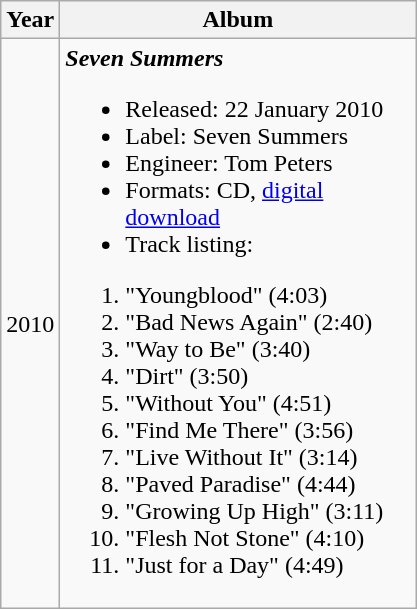<table class="wikitable" style="text-align:center;">
<tr>
<th>Year</th>
<th style="width:230px;">Album</th>
</tr>
<tr>
<td>2010</td>
<td align="left"><strong><em>Seven Summers</em></strong><br><ul><li>Released: 22 January 2010</li><li>Label: Seven Summers</li><li>Engineer: Tom Peters</li><li>Formats: CD, <a href='#'>digital download</a></li><li>Track listing:</li></ul><ol><li>"Youngblood" (4:03)</li><li>"Bad News Again" (2:40)</li><li>"Way to Be" (3:40)</li><li>"Dirt" (3:50)</li><li>"Without You" (4:51)</li><li>"Find Me There" (3:56)</li><li>"Live Without It" (3:14)</li><li>"Paved Paradise" (4:44)</li><li>"Growing Up High" (3:11)</li><li>"Flesh Not Stone" (4:10)</li><li>"Just for a Day" (4:49)</li></ol></td>
</tr>
</table>
